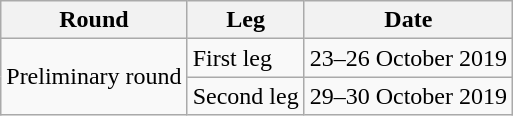<table class="wikitable">
<tr>
<th>Round</th>
<th>Leg</th>
<th>Date</th>
</tr>
<tr>
<td rowspan=2>Preliminary round</td>
<td>First leg</td>
<td>23–26 October 2019</td>
</tr>
<tr>
<td>Second leg</td>
<td>29–30 October 2019</td>
</tr>
</table>
